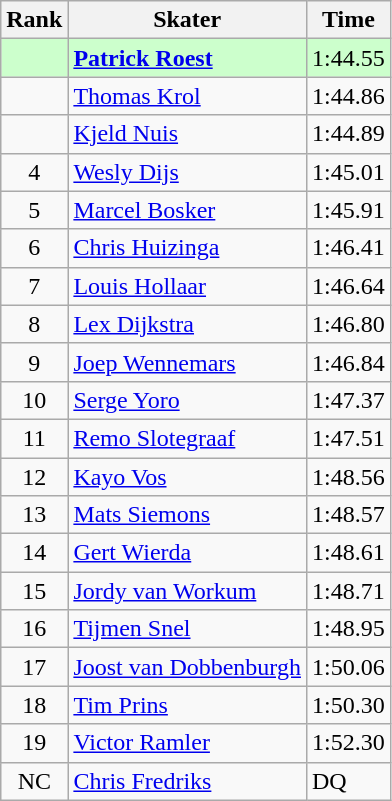<table class="wikitable">
<tr>
<th>Rank</th>
<th>Skater</th>
<th>Time</th>
</tr>
<tr bgcolor=ccffcc>
<td style="text-align:center"></td>
<td><strong><a href='#'>Patrick Roest</a></strong></td>
<td>1:44.55</td>
</tr>
<tr>
<td style="text-align:center"></td>
<td><a href='#'>Thomas Krol</a></td>
<td>1:44.86</td>
</tr>
<tr>
<td style="text-align:center"></td>
<td><a href='#'>Kjeld Nuis</a></td>
<td>1:44.89</td>
</tr>
<tr>
<td style="text-align:center">4</td>
<td><a href='#'>Wesly Dijs</a></td>
<td>1:45.01</td>
</tr>
<tr>
<td style="text-align:center">5</td>
<td><a href='#'>Marcel Bosker</a></td>
<td>1:45.91</td>
</tr>
<tr>
<td style="text-align:center">6</td>
<td><a href='#'>Chris Huizinga</a></td>
<td>1:46.41</td>
</tr>
<tr>
<td style="text-align:center">7</td>
<td><a href='#'>Louis Hollaar</a></td>
<td>1:46.64</td>
</tr>
<tr>
<td style="text-align:center">8</td>
<td><a href='#'>Lex Dijkstra</a></td>
<td>1:46.80</td>
</tr>
<tr>
<td style="text-align:center">9</td>
<td><a href='#'>Joep Wennemars</a></td>
<td>1:46.84</td>
</tr>
<tr>
<td style="text-align:center">10</td>
<td><a href='#'>Serge Yoro</a></td>
<td>1:47.37</td>
</tr>
<tr>
<td style="text-align:center">11</td>
<td><a href='#'>Remo Slotegraaf</a></td>
<td>1:47.51</td>
</tr>
<tr>
<td style="text-align:center">12</td>
<td><a href='#'>Kayo Vos</a></td>
<td>1:48.56</td>
</tr>
<tr>
<td style="text-align:center">13</td>
<td><a href='#'>Mats Siemons</a></td>
<td>1:48.57</td>
</tr>
<tr>
<td style="text-align:center">14</td>
<td><a href='#'>Gert Wierda</a></td>
<td>1:48.61</td>
</tr>
<tr>
<td style="text-align:center">15</td>
<td><a href='#'>Jordy van Workum</a></td>
<td>1:48.71</td>
</tr>
<tr>
<td style="text-align:center">16</td>
<td><a href='#'>Tijmen Snel</a></td>
<td>1:48.95</td>
</tr>
<tr>
<td style="text-align:center">17</td>
<td><a href='#'>Joost van Dobbenburgh</a></td>
<td>1:50.06</td>
</tr>
<tr>
<td style="text-align:center">18</td>
<td><a href='#'>Tim Prins</a></td>
<td>1:50.30</td>
</tr>
<tr>
<td style="text-align:center">19</td>
<td><a href='#'>Victor Ramler</a></td>
<td>1:52.30</td>
</tr>
<tr>
<td style="text-align:center">NC</td>
<td><a href='#'>Chris Fredriks</a></td>
<td>DQ</td>
</tr>
</table>
